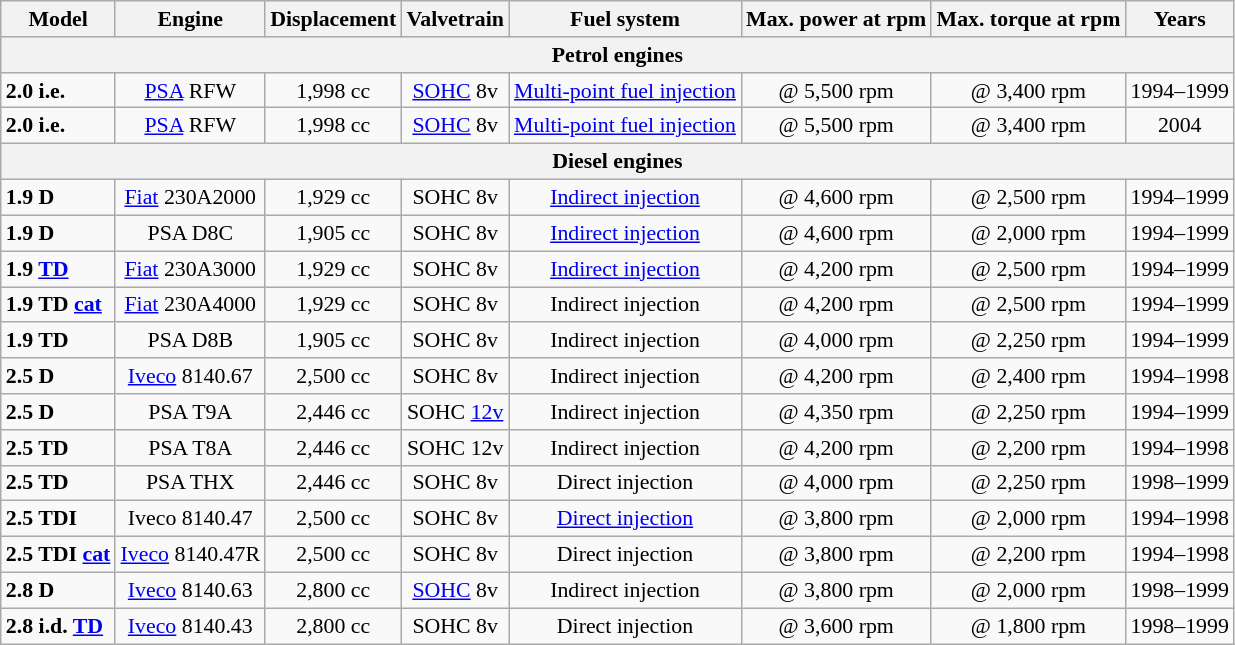<table class="wikitable" style="text-align:center; font-size:91%;">
<tr>
<th>Model</th>
<th>Engine</th>
<th>Displacement</th>
<th>Valvetrain</th>
<th>Fuel system</th>
<th>Max. power at rpm</th>
<th>Max. torque at rpm</th>
<th>Years</th>
</tr>
<tr>
<th colspan="8">Petrol engines</th>
</tr>
<tr>
<td align="left"><strong>2.0 i.e.</strong></td>
<td><a href='#'>PSA</a> RFW</td>
<td>1,998 cc</td>
<td><a href='#'>SOHC</a> 8v</td>
<td><a href='#'>Multi-point fuel injection</a></td>
<td> @ 5,500 rpm</td>
<td> @ 3,400 rpm</td>
<td>1994–1999</td>
</tr>
<tr>
<td align="left"><strong>2.0 i.e.</strong></td>
<td><a href='#'>PSA</a> RFW</td>
<td>1,998 cc</td>
<td><a href='#'>SOHC</a> 8v</td>
<td><a href='#'>Multi-point fuel injection</a></td>
<td> @ 5,500 rpm</td>
<td> @ 3,400 rpm</td>
<td>2004</td>
</tr>
<tr>
<th colspan="8">Diesel engines</th>
</tr>
<tr>
<td align="left"><strong>1.9 D</strong></td>
<td><a href='#'>Fiat</a> 230A2000</td>
<td>1,929 cc</td>
<td>SOHC 8v</td>
<td><a href='#'>Indirect injection</a></td>
<td> @ 4,600 rpm</td>
<td> @ 2,500 rpm</td>
<td>1994–1999</td>
</tr>
<tr>
<td align="left"><strong>1.9 D</strong></td>
<td>PSA D8C</td>
<td>1,905 cc</td>
<td>SOHC 8v</td>
<td><a href='#'>Indirect injection</a></td>
<td> @ 4,600 rpm</td>
<td> @ 2,000 rpm</td>
<td>1994–1999</td>
</tr>
<tr>
<td align="left"><strong>1.9 <a href='#'>TD</a></strong></td>
<td><a href='#'>Fiat</a> 230A3000</td>
<td>1,929 cc</td>
<td>SOHC 8v</td>
<td><a href='#'>Indirect injection</a></td>
<td> @ 4,200 rpm</td>
<td> @ 2,500 rpm</td>
<td>1994–1999</td>
</tr>
<tr>
<td align="left"><strong>1.9 TD <a href='#'>cat</a></strong></td>
<td><a href='#'>Fiat</a> 230A4000</td>
<td>1,929 cc</td>
<td>SOHC 8v</td>
<td>Indirect injection</td>
<td> @ 4,200 rpm</td>
<td> @ 2,500 rpm</td>
<td>1994–1999</td>
</tr>
<tr>
<td align="left"><strong>1.9 TD</strong></td>
<td>PSA D8B</td>
<td>1,905 cc</td>
<td>SOHC 8v</td>
<td>Indirect injection</td>
<td> @ 4,000 rpm</td>
<td> @ 2,250 rpm</td>
<td>1994–1999</td>
</tr>
<tr>
<td align="left"><strong>2.5 D</strong></td>
<td><a href='#'>Iveco</a> 8140.67</td>
<td>2,500 cc</td>
<td>SOHC 8v</td>
<td>Indirect injection</td>
<td> @ 4,200 rpm</td>
<td> @ 2,400 rpm</td>
<td>1994–1998</td>
</tr>
<tr>
<td align="left"><strong>2.5 D</strong></td>
<td>PSA T9A</td>
<td>2,446 cc</td>
<td>SOHC <a href='#'>12v</a></td>
<td>Indirect injection</td>
<td> @ 4,350 rpm</td>
<td> @ 2,250 rpm</td>
<td>1994–1999</td>
</tr>
<tr>
<td align="left"><strong>2.5 TD</strong></td>
<td>PSA T8A</td>
<td>2,446 cc</td>
<td>SOHC 12v</td>
<td>Indirect injection</td>
<td> @ 4,200 rpm</td>
<td> @ 2,200 rpm</td>
<td>1994–1998</td>
</tr>
<tr>
<td align="left"><strong>2.5 TD</strong></td>
<td>PSA THX</td>
<td>2,446 cc</td>
<td>SOHC 8v</td>
<td>Direct injection</td>
<td> @ 4,000 rpm</td>
<td> @ 2,250 rpm</td>
<td>1998–1999</td>
</tr>
<tr>
<td align="left"><strong>2.5 TDI</strong></td>
<td>Iveco 8140.47</td>
<td>2,500 cc</td>
<td>SOHC 8v</td>
<td><a href='#'>Direct injection</a></td>
<td> @ 3,800 rpm</td>
<td> @ 2,000 rpm</td>
<td>1994–1998</td>
</tr>
<tr>
<td align="left"><strong>2.5 TDI <a href='#'>cat</a></strong></td>
<td><a href='#'>Iveco</a> 8140.47R</td>
<td>2,500 cc</td>
<td>SOHC 8v</td>
<td>Direct injection</td>
<td> @ 3,800 rpm</td>
<td> @ 2,200 rpm</td>
<td>1994–1998</td>
</tr>
<tr>
<td align="left"><strong>2.8 D</strong></td>
<td><a href='#'>Iveco</a> 8140.63</td>
<td>2,800 cc</td>
<td><a href='#'>SOHC</a> 8v</td>
<td>Indirect injection</td>
<td> @ 3,800 rpm</td>
<td> @ 2,000 rpm</td>
<td>1998–1999</td>
</tr>
<tr>
<td align="left"><strong>2.8 i.d. <a href='#'>TD</a></strong></td>
<td><a href='#'>Iveco</a> 8140.43</td>
<td>2,800 cc</td>
<td>SOHC 8v</td>
<td>Direct injection</td>
<td> @ 3,600 rpm</td>
<td> @ 1,800 rpm</td>
<td>1998–1999</td>
</tr>
</table>
